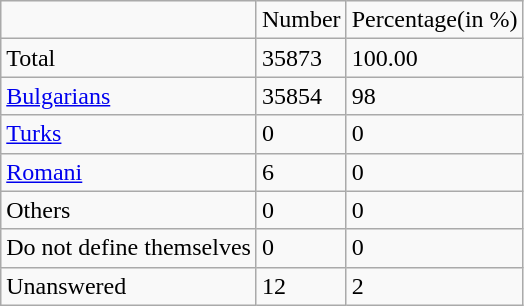<table class="wikitable">
<tr>
<td></td>
<td>Number</td>
<td>Percentage(in %)</td>
</tr>
<tr>
<td>Total</td>
<td>35873</td>
<td>100.00</td>
</tr>
<tr>
<td><a href='#'>Bulgarians</a></td>
<td>35854</td>
<td>98</td>
</tr>
<tr>
<td><a href='#'>Turks</a></td>
<td>0</td>
<td>0</td>
</tr>
<tr>
<td><a href='#'>Romani</a></td>
<td>6</td>
<td>0</td>
</tr>
<tr>
<td>Others</td>
<td>0</td>
<td>0</td>
</tr>
<tr>
<td>Do not define themselves</td>
<td>0</td>
<td>0</td>
</tr>
<tr>
<td>Unanswered</td>
<td>12</td>
<td>2</td>
</tr>
</table>
